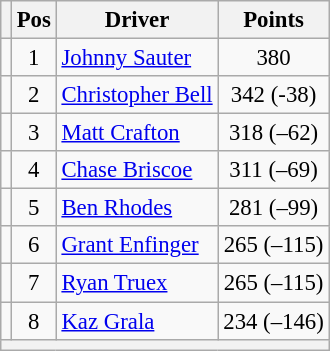<table class="wikitable" style="font-size: 95%;">
<tr>
<th></th>
<th>Pos</th>
<th>Driver</th>
<th>Points</th>
</tr>
<tr>
<td align="left"></td>
<td style="text-align:center;">1</td>
<td><a href='#'>Johnny Sauter</a></td>
<td style="text-align:center;">380</td>
</tr>
<tr>
<td align="left"></td>
<td style="text-align:center;">2</td>
<td><a href='#'>Christopher Bell</a></td>
<td style="text-align:center;">342 (-38)</td>
</tr>
<tr>
<td align="left"></td>
<td style="text-align:center;">3</td>
<td><a href='#'>Matt Crafton</a></td>
<td style="text-align:center;">318 (–62)</td>
</tr>
<tr>
<td align="left"></td>
<td style="text-align:center;">4</td>
<td><a href='#'>Chase Briscoe</a></td>
<td style="text-align:center;">311 (–69)</td>
</tr>
<tr>
<td align="left"></td>
<td style="text-align:center;">5</td>
<td><a href='#'>Ben Rhodes</a></td>
<td style="text-align:center;">281 (–99)</td>
</tr>
<tr>
<td align="left"></td>
<td style="text-align:center;">6</td>
<td><a href='#'>Grant Enfinger</a></td>
<td style="text-align:center;">265 (–115)</td>
</tr>
<tr>
<td align="left"></td>
<td style="text-align:center;">7</td>
<td><a href='#'>Ryan Truex</a></td>
<td style="text-align:center;">265 (–115)</td>
</tr>
<tr>
<td align="left"></td>
<td style="text-align:center;">8</td>
<td><a href='#'>Kaz Grala</a></td>
<td style="text-align:center;">234 (–146)</td>
</tr>
<tr class="sortbottom">
<th colspan="9"></th>
</tr>
</table>
